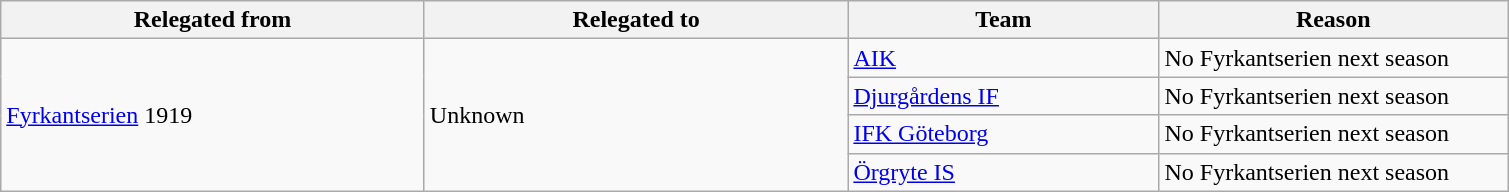<table class="wikitable" style="text-align: left;">
<tr>
<th style="width: 275px;">Relegated from</th>
<th style="width: 275px;">Relegated to</th>
<th style="width: 200px;">Team</th>
<th style="width: 225px;">Reason</th>
</tr>
<tr>
<td rowspan=4><a href='#'>Fyrkantserien</a> 1919</td>
<td rowspan=4>Unknown</td>
<td><a href='#'>AIK</a></td>
<td>No Fyrkantserien next season</td>
</tr>
<tr>
<td><a href='#'>Djurgårdens IF</a></td>
<td>No Fyrkantserien next season</td>
</tr>
<tr>
<td><a href='#'>IFK Göteborg</a></td>
<td>No Fyrkantserien next season</td>
</tr>
<tr>
<td><a href='#'>Örgryte IS</a></td>
<td>No Fyrkantserien next season</td>
</tr>
</table>
